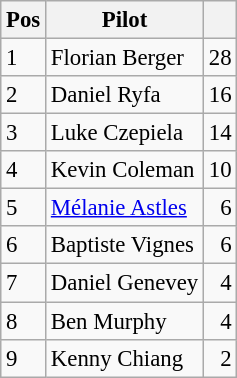<table class="wikitable" style="font-size: 95%;">
<tr>
<th>Pos</th>
<th>Pilot</th>
<th></th>
</tr>
<tr>
<td>1</td>
<td> Florian Berger</td>
<td align="right">28</td>
</tr>
<tr>
<td>2</td>
<td> Daniel Ryfa</td>
<td align="right">16</td>
</tr>
<tr>
<td>3</td>
<td> Luke Czepiela</td>
<td align="right">14</td>
</tr>
<tr>
<td>4</td>
<td> Kevin Coleman</td>
<td align="right">10</td>
</tr>
<tr>
<td>5</td>
<td> <a href='#'>Mélanie Astles</a></td>
<td align="right">6</td>
</tr>
<tr>
<td>6</td>
<td> Baptiste Vignes</td>
<td align="right">6</td>
</tr>
<tr>
<td>7</td>
<td> Daniel Genevey</td>
<td align="right">4</td>
</tr>
<tr>
<td>8</td>
<td> Ben Murphy</td>
<td align="right">4</td>
</tr>
<tr>
<td>9</td>
<td> Kenny Chiang</td>
<td align="right">2</td>
</tr>
</table>
